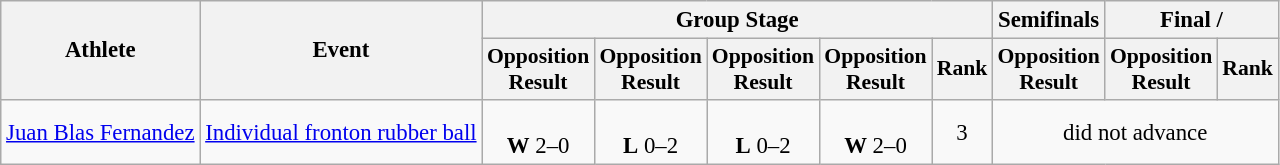<table class="wikitable" style="font-size:95%">
<tr>
<th rowspan=2>Athlete</th>
<th rowspan=2>Event</th>
<th colspan=5>Group Stage</th>
<th>Semifinals</th>
<th colspan=2>Final / </th>
</tr>
<tr style="font-size:95%">
<th>Opposition<br>Result</th>
<th>Opposition<br>Result</th>
<th>Opposition<br>Result</th>
<th>Opposition<br>Result</th>
<th>Rank</th>
<th>Opposition<br>Result</th>
<th>Opposition<br>Result</th>
<th>Rank</th>
</tr>
<tr align=center>
<td align=left><a href='#'>Juan Blas Fernandez</a></td>
<td align=left><a href='#'>Individual fronton rubber ball</a></td>
<td><br><strong>W</strong> 2–0</td>
<td><br><strong>L</strong> 0–2</td>
<td><br><strong>L</strong> 0–2</td>
<td><br><strong>W</strong> 2–0</td>
<td>3</td>
<td colspan=3>did not advance</td>
</tr>
</table>
